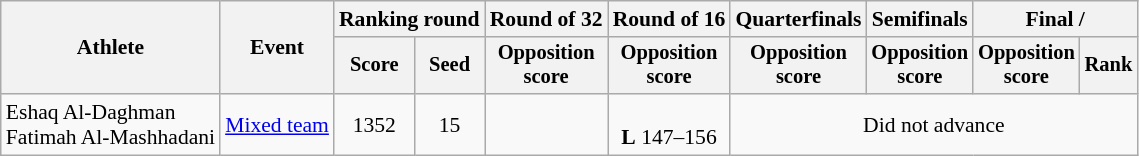<table class="wikitable" style="font-size:90%; text-align:center;">
<tr>
<th rowspan="2">Athlete</th>
<th rowspan="2">Event</th>
<th colspan="2">Ranking round</th>
<th>Round of 32</th>
<th>Round of 16</th>
<th>Quarterfinals</th>
<th>Semifinals</th>
<th colspan=2>Final / </th>
</tr>
<tr style=font-size:95%>
<th>Score</th>
<th>Seed</th>
<th>Opposition<br> score</th>
<th>Opposition<br> score</th>
<th>Opposition<br> score</th>
<th>Opposition<br> score</th>
<th>Opposition<br> score</th>
<th>Rank</th>
</tr>
<tr>
<td align=left>Eshaq Al-Daghman<br>Fatimah Al-Mashhadani</td>
<td align=left><a href='#'>Mixed team</a></td>
<td>1352</td>
<td>15</td>
<td></td>
<td><br><strong>L</strong> 147–156</td>
<td colspan=4>Did not advance</td>
</tr>
</table>
